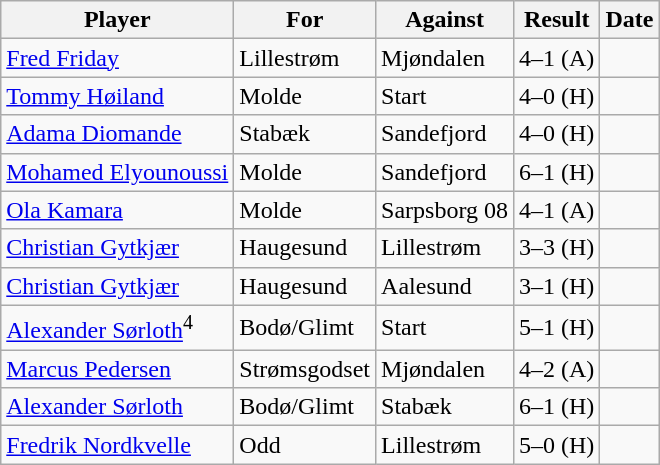<table class="wikitable">
<tr>
<th>Player</th>
<th>For</th>
<th>Against</th>
<th style="text-align:center">Result</th>
<th>Date</th>
</tr>
<tr>
<td> <a href='#'>Fred Friday</a></td>
<td>Lillestrøm</td>
<td>Mjøndalen</td>
<td>4–1 (A)</td>
<td></td>
</tr>
<tr>
<td> <a href='#'>Tommy Høiland</a></td>
<td>Molde</td>
<td>Start</td>
<td>4–0 (H)</td>
<td></td>
</tr>
<tr>
<td> <a href='#'>Adama Diomande</a></td>
<td>Stabæk</td>
<td>Sandefjord</td>
<td>4–0 (H)</td>
<td></td>
</tr>
<tr>
<td> <a href='#'>Mohamed Elyounoussi</a></td>
<td>Molde</td>
<td>Sandefjord</td>
<td>6–1 (H)</td>
<td></td>
</tr>
<tr>
<td> <a href='#'>Ola Kamara</a></td>
<td>Molde</td>
<td>Sarpsborg 08</td>
<td>4–1 (A)</td>
<td></td>
</tr>
<tr>
<td> <a href='#'>Christian Gytkjær</a></td>
<td>Haugesund</td>
<td>Lillestrøm</td>
<td>3–3 (H)</td>
<td></td>
</tr>
<tr>
<td> <a href='#'>Christian Gytkjær</a></td>
<td>Haugesund</td>
<td>Aalesund</td>
<td>3–1 (H)</td>
<td></td>
</tr>
<tr>
<td> <a href='#'>Alexander Sørloth</a><sup>4</sup></td>
<td>Bodø/Glimt</td>
<td>Start</td>
<td>5–1 (H)</td>
<td></td>
</tr>
<tr>
<td> <a href='#'>Marcus Pedersen</a></td>
<td>Strømsgodset</td>
<td>Mjøndalen</td>
<td>4–2 (A)</td>
<td></td>
</tr>
<tr>
<td> <a href='#'>Alexander Sørloth</a></td>
<td>Bodø/Glimt</td>
<td>Stabæk</td>
<td>6–1 (H)</td>
<td></td>
</tr>
<tr>
<td> <a href='#'>Fredrik Nordkvelle</a></td>
<td>Odd</td>
<td>Lillestrøm</td>
<td>5–0 (H)</td>
<td></td>
</tr>
</table>
